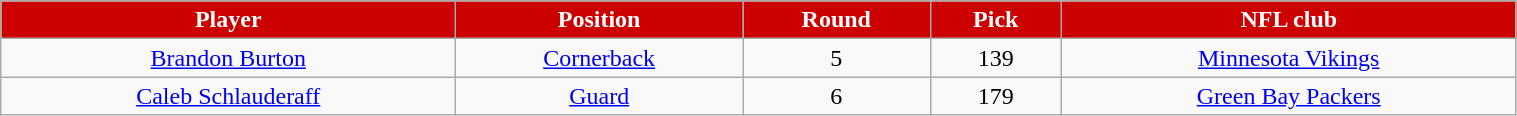<table class="wikitable" width="80%">
<tr align="center" style="background:#CC0000; color:white">
<td><strong>Player</strong></td>
<td><strong>Position</strong></td>
<td><strong>Round</strong></td>
<td><strong>Pick</strong></td>
<td><strong>NFL club</strong></td>
</tr>
<tr align="center">
<td><a href='#'>Brandon Burton</a></td>
<td><a href='#'>Cornerback</a></td>
<td>5</td>
<td>139</td>
<td><a href='#'>Minnesota Vikings</a></td>
</tr>
<tr align="center">
<td><a href='#'>Caleb Schlauderaff</a></td>
<td><a href='#'>Guard</a></td>
<td>6</td>
<td>179</td>
<td><a href='#'>Green Bay Packers</a></td>
</tr>
</table>
